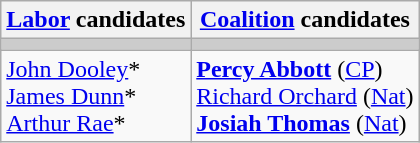<table class="wikitable">
<tr>
<th><a href='#'>Labor</a> candidates</th>
<th><a href='#'>Coalition</a> candidates</th>
</tr>
<tr bgcolor="#cccccc">
<td></td>
<td></td>
</tr>
<tr>
<td><a href='#'>John Dooley</a>*<br><a href='#'>James Dunn</a>*<br><a href='#'>Arthur Rae</a>*</td>
<td><strong><a href='#'>Percy Abbott</a></strong> (<a href='#'>CP</a>)<br><a href='#'>Richard Orchard</a> (<a href='#'>Nat</a>)<br><strong><a href='#'>Josiah Thomas</a></strong> (<a href='#'>Nat</a>)</td>
</tr>
</table>
